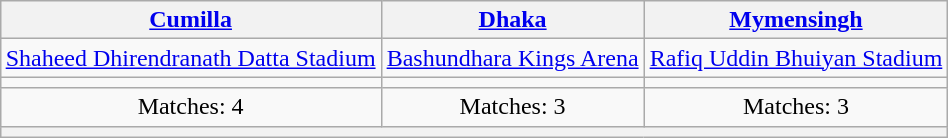<table class="wikitable" style="margin:1em auto; text-align:center;">
<tr>
<th><a href='#'>Cumilla</a></th>
<th><a href='#'>Dhaka</a></th>
<th><a href='#'>Mymensingh</a></th>
</tr>
<tr>
<td><a href='#'>Shaheed Dhirendranath Datta Stadium</a></td>
<td><a href='#'>Bashundhara Kings Arena</a></td>
<td><a href='#'>Rafiq Uddin Bhuiyan Stadium </a></td>
</tr>
<tr>
<td></td>
<td></td>
<td></td>
</tr>
<tr>
<td>Matches: 4</td>
<td>Matches: 3</td>
<td>Matches: 3</td>
</tr>
<tr>
<th colspan=3 rowspan=4 text-align="center"></th>
</tr>
</table>
